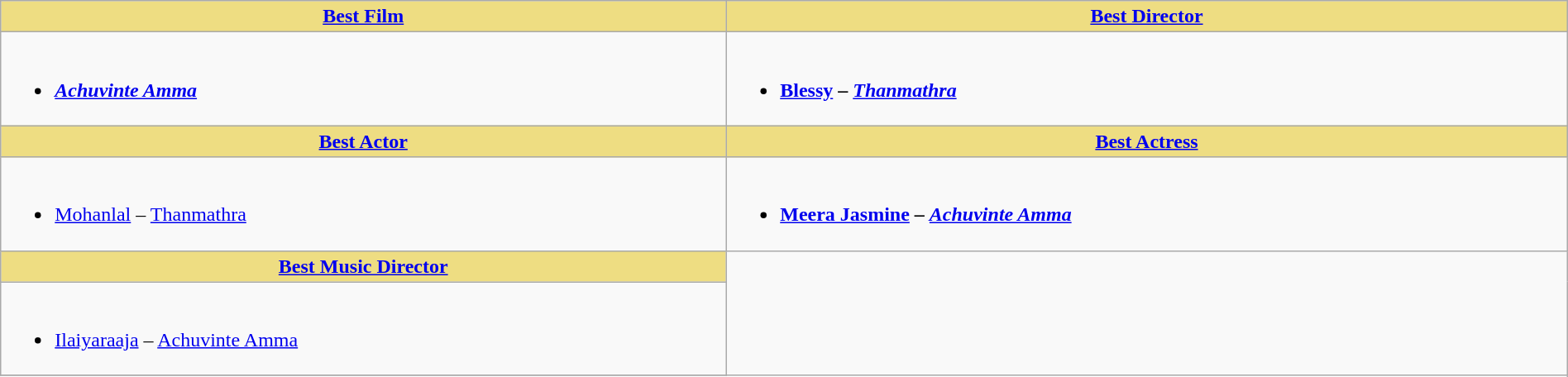<table class="wikitable" width =100%|>
<tr>
<th ! style="background:#eedd82; text-align:center;"><a href='#'>Best Film</a></th>
<th ! style="background:#eedd82; text-align:center;"><a href='#'>Best Director</a></th>
</tr>
<tr>
<td valign="top"><br><ul><li><strong><em><a href='#'>Achuvinte Amma</a></em></strong></li></ul></td>
<td valign="top"><br><ul><li><strong><a href='#'>Blessy</a> – <em><a href='#'>Thanmathra</a><strong><em></li></ul></td>
</tr>
<tr>
<th ! style="background:#eedd82; text-align:center;"><a href='#'>Best Actor</a></th>
<th ! style="background:#eedd82; text-align:center;"><a href='#'>Best Actress</a></th>
</tr>
<tr>
<td><br><ul><li></strong><a href='#'>Mohanlal</a> – </em><a href='#'>Thanmathra</a></em></strong></li></ul></td>
<td><br><ul><li><strong><a href='#'>Meera Jasmine</a> – <em><a href='#'>Achuvinte Amma</a><strong><em></li></ul></td>
</tr>
<tr>
<th ! style="background:#eedd82; text-align:center;"><a href='#'>Best Music Director</a></th>
</tr>
<tr>
<td><br><ul><li></strong><a href='#'>Ilaiyaraaja</a> – </em><a href='#'>Achuvinte Amma</a></em></strong></li></ul></td>
</tr>
<tr>
</tr>
</table>
